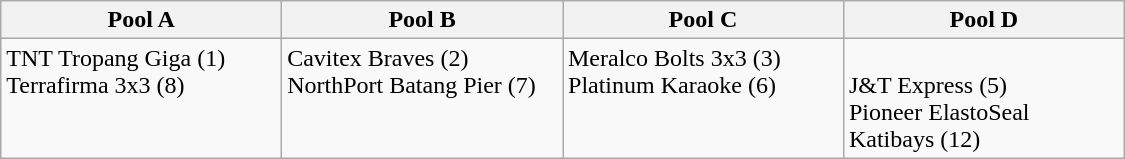<table class=wikitable width=750>
<tr>
<th width=25%>Pool A</th>
<th width=25%>Pool B</th>
<th width=25%>Pool C</th>
<th width=25%>Pool D</th>
</tr>
<tr valign=top>
<td>TNT Tropang Giga (1) <br> Terrafirma 3x3 (8) <br> </td>
<td>Cavitex Braves (2) <br> NorthPort Batang Pier (7) <br> </td>
<td>Meralco Bolts 3x3 (3) <br> Platinum Karaoke (6) <br> </td>
<td> <br> J&T Express (5) <br> Pioneer ElastoSeal Katibays (12)</td>
</tr>
</table>
